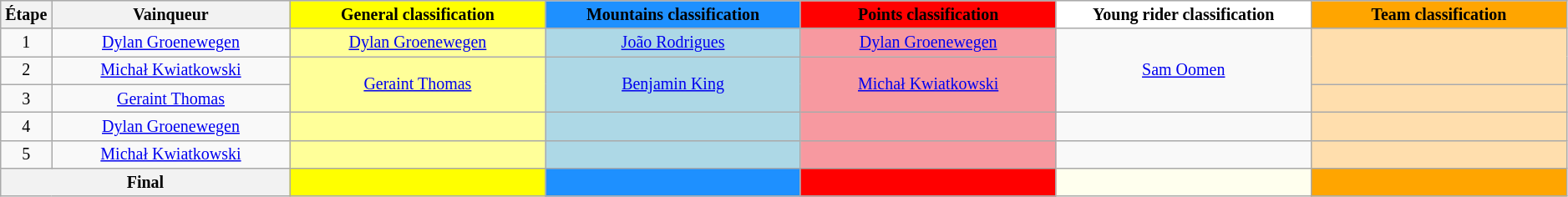<table class="wikitable" style="text-align: center; font-size:smaller;">
<tr style="background:#EFEFEF;">
<th scope=col width="1%">Étape</th>
<th scope=col width="14%">Vainqueur</th>
<th style="background:yellow;" width="15%">General classification</th>
<th style="background:dodgerblue;" width="15%">Mountains classification</th>
<th style="background:red;" width="15%">Points classification</th>
<th style="background:white;" width="15%">Young rider classification</th>
<th style="background:Orange;" width="15%">Team classification</th>
</tr>
<tr>
<td>1</td>
<td><a href='#'>Dylan Groenewegen</a></td>
<td style="background:#FFFF99;"><a href='#'>Dylan Groenewegen</a></td>
<td style="background:lightblue"><a href='#'>João Rodrigues</a></td>
<td style="background:#F799A0;"><a href='#'>Dylan Groenewegen</a></td>
<td style="background:offwhite" rowspan="3"><a href='#'>Sam Oomen</a></td>
<td style="background:navajowhite" rowspan="2"></td>
</tr>
<tr>
<td>2</td>
<td><a href='#'>Michał Kwiatkowski</a></td>
<td style="background:#FFFF99;" rowspan="2"><a href='#'>Geraint Thomas</a></td>
<td style="background:lightblue" rowspan="2"><a href='#'>Benjamin King</a></td>
<td style="background:#F799A0;" rowspan="2"><a href='#'>Michał Kwiatkowski</a></td>
</tr>
<tr>
<td>3</td>
<td><a href='#'>Geraint Thomas</a></td>
<td style="background:navajowhite"></td>
</tr>
<tr>
<td>4</td>
<td><a href='#'>Dylan Groenewegen</a></td>
<td style="background:#FFFF99;"></td>
<td style="background:lightblue"></td>
<td style="background:#F799A0;"></td>
<td style="background:offwhite"></td>
<td style="background:navajowhite"></td>
</tr>
<tr>
<td>5</td>
<td><a href='#'>Michał Kwiatkowski</a></td>
<td style="background:#FFFF99;"></td>
<td style="background:lightblue"></td>
<td style="background:#F799A0;"></td>
<td style="background:offwhite"></td>
<td style="background:navajowhite"></td>
</tr>
<tr>
<th colspan=2>Final</th>
<th style="background:yellow;"  rowspan="1"></th>
<th style="background:dodgerblue;"  rowspan="1"></th>
<th style="background:red"  rowspan="1"></th>
<th style="background:#FFFFEE;" width="15%"></th>
<th style="background:orange;" width="15%"></th>
</tr>
</table>
